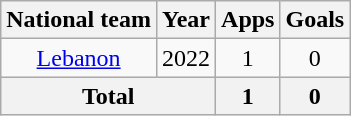<table class="wikitable" style="text-align:center">
<tr>
<th>National team</th>
<th>Year</th>
<th>Apps</th>
<th>Goals</th>
</tr>
<tr>
<td rowspan="1"><a href='#'>Lebanon</a></td>
<td>2022</td>
<td>1</td>
<td>0</td>
</tr>
<tr>
<th colspan="2">Total</th>
<th>1</th>
<th>0</th>
</tr>
</table>
